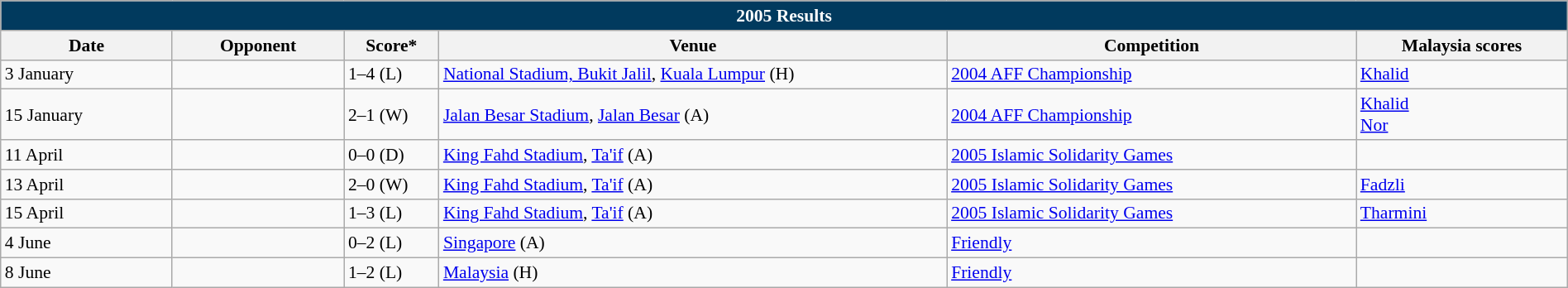<table class="wikitable" width=100% style="text-align:left;font-size:90%;">
<tr>
<th colspan=9 style="background: #013A5E; color: #FFFFFF;">2005 Results</th>
</tr>
<tr>
<th width=80>Date</th>
<th width=80>Opponent</th>
<th width=20>Score*</th>
<th width=250>Venue</th>
<th width=200>Competition</th>
<th width=100>Malaysia scores</th>
</tr>
<tr>
<td>3 January</td>
<td></td>
<td>1–4 (L)</td>
<td><a href='#'>National Stadium, Bukit Jalil</a>, <a href='#'>Kuala Lumpur</a> (H)</td>
<td><a href='#'>2004 AFF Championship</a></td>
<td><a href='#'>Khalid</a> </td>
</tr>
<tr>
<td>15 January</td>
<td></td>
<td>2–1 (W)</td>
<td><a href='#'>Jalan Besar Stadium</a>, <a href='#'>Jalan Besar</a> (A)</td>
<td><a href='#'>2004 AFF Championship</a></td>
<td><a href='#'>Khalid</a> <br><a href='#'>Nor</a> </td>
</tr>
<tr>
<td>11 April</td>
<td></td>
<td>0–0 (D)</td>
<td><a href='#'>King Fahd Stadium</a>, <a href='#'>Ta'if</a> (A)</td>
<td><a href='#'>2005 Islamic Solidarity Games</a></td>
<td></td>
</tr>
<tr>
<td>13 April</td>
<td></td>
<td>2–0 (W)</td>
<td><a href='#'>King Fahd Stadium</a>, <a href='#'>Ta'if</a> (A)</td>
<td><a href='#'>2005 Islamic Solidarity Games</a></td>
<td><a href='#'>Fadzli</a> </td>
</tr>
<tr>
<td>15 April</td>
<td></td>
<td>1–3 (L)</td>
<td><a href='#'>King Fahd Stadium</a>, <a href='#'>Ta'if</a> (A)</td>
<td><a href='#'>2005 Islamic Solidarity Games</a></td>
<td><a href='#'>Tharmini</a> </td>
</tr>
<tr>
<td>4 June</td>
<td></td>
<td>0–2 (L)</td>
<td><a href='#'>Singapore</a> (A)</td>
<td><a href='#'>Friendly</a></td>
<td></td>
</tr>
<tr>
<td>8 June</td>
<td></td>
<td>1–2 (L)</td>
<td><a href='#'>Malaysia</a> (H)</td>
<td><a href='#'>Friendly</a></td>
<td></td>
</tr>
</table>
